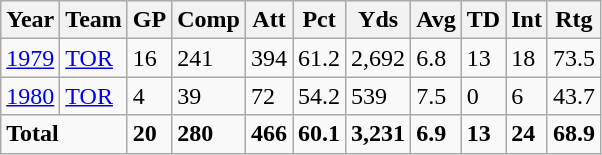<table class="wikitable">
<tr>
<th>Year</th>
<th>Team</th>
<th>GP</th>
<th>Comp</th>
<th>Att</th>
<th>Pct</th>
<th>Yds</th>
<th>Avg</th>
<th>TD</th>
<th>Int</th>
<th>Rtg</th>
</tr>
<tr>
<td><a href='#'>1979</a></td>
<td><a href='#'>TOR</a></td>
<td>16</td>
<td>241</td>
<td>394</td>
<td>61.2</td>
<td>2,692</td>
<td>6.8</td>
<td>13</td>
<td>18</td>
<td>73.5</td>
</tr>
<tr>
<td><a href='#'>1980</a></td>
<td><a href='#'>TOR</a></td>
<td>4</td>
<td>39</td>
<td>72</td>
<td>54.2</td>
<td>539</td>
<td>7.5</td>
<td>0</td>
<td>6</td>
<td>43.7</td>
</tr>
<tr>
<td colspan="2"><strong>Total</strong></td>
<td><strong>20</strong></td>
<td><strong>280</strong></td>
<td><strong>466</strong></td>
<td><strong>60.1</strong></td>
<td><strong>3,231</strong></td>
<td><strong>6.9</strong></td>
<td><strong>13</strong></td>
<td><strong>24</strong></td>
<td><strong>68.9</strong></td>
</tr>
</table>
